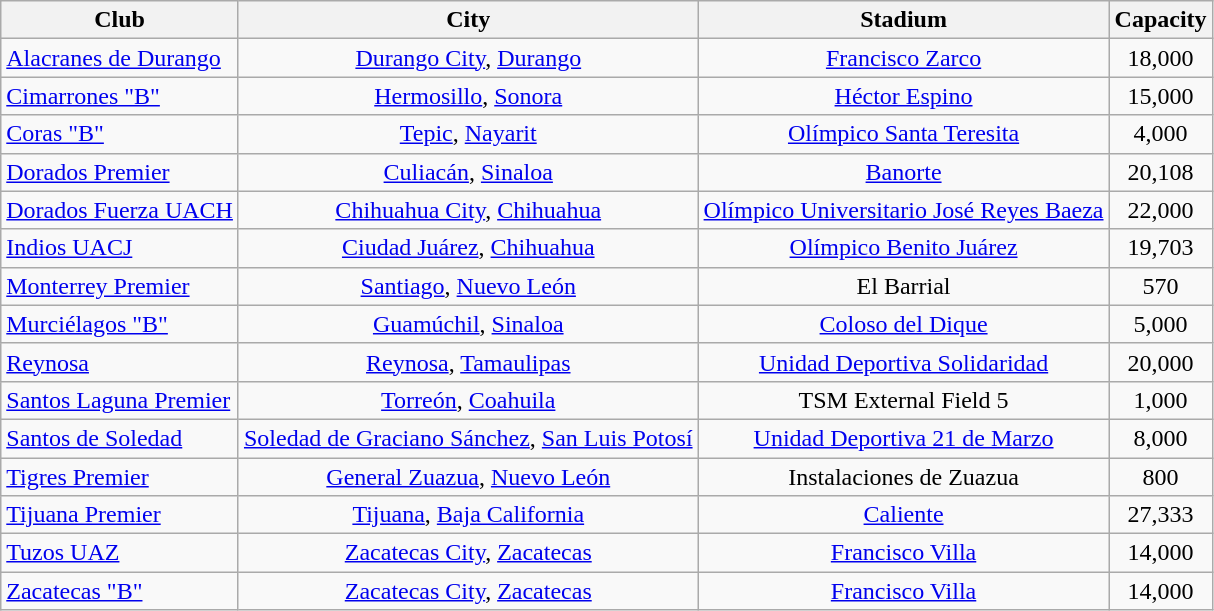<table class="wikitable sortable" style="text-align: center;">
<tr>
<th>Club</th>
<th>City</th>
<th>Stadium</th>
<th>Capacity</th>
</tr>
<tr>
<td align="left"><a href='#'>Alacranes de Durango</a></td>
<td><a href='#'>Durango City</a>, <a href='#'>Durango</a></td>
<td><a href='#'>Francisco Zarco</a></td>
<td>18,000</td>
</tr>
<tr>
<td align="left"><a href='#'>Cimarrones "B"</a></td>
<td><a href='#'>Hermosillo</a>, <a href='#'>Sonora</a></td>
<td><a href='#'>Héctor Espino</a></td>
<td>15,000</td>
</tr>
<tr>
<td align="left"><a href='#'>Coras "B"</a></td>
<td><a href='#'>Tepic</a>, <a href='#'>Nayarit</a></td>
<td><a href='#'>Olímpico Santa Teresita</a></td>
<td>4,000</td>
</tr>
<tr>
<td align="left"><a href='#'>Dorados Premier</a></td>
<td><a href='#'>Culiacán</a>, <a href='#'>Sinaloa</a></td>
<td><a href='#'>Banorte</a></td>
<td>20,108</td>
</tr>
<tr>
<td align="left"><a href='#'>Dorados Fuerza UACH</a></td>
<td><a href='#'>Chihuahua City</a>, <a href='#'>Chihuahua</a></td>
<td><a href='#'>Olímpico Universitario José Reyes Baeza</a></td>
<td>22,000</td>
</tr>
<tr>
<td align="left"><a href='#'>Indios UACJ</a></td>
<td><a href='#'>Ciudad Juárez</a>, <a href='#'>Chihuahua</a></td>
<td><a href='#'>Olímpico Benito Juárez</a></td>
<td>19,703</td>
</tr>
<tr>
<td align="left"><a href='#'>Monterrey Premier</a></td>
<td><a href='#'>Santiago</a>, <a href='#'>Nuevo León</a></td>
<td>El Barrial</td>
<td>570</td>
</tr>
<tr>
<td align="left"><a href='#'>Murciélagos "B"</a></td>
<td><a href='#'>Guamúchil</a>, <a href='#'>Sinaloa</a></td>
<td><a href='#'>Coloso del Dique</a></td>
<td>5,000</td>
</tr>
<tr>
<td align="left"><a href='#'>Reynosa</a></td>
<td><a href='#'>Reynosa</a>, <a href='#'>Tamaulipas</a></td>
<td><a href='#'>Unidad Deportiva Solidaridad</a></td>
<td>20,000</td>
</tr>
<tr>
<td align="left"><a href='#'>Santos Laguna Premier</a></td>
<td><a href='#'>Torreón</a>, <a href='#'>Coahuila</a></td>
<td>TSM External Field 5</td>
<td>1,000</td>
</tr>
<tr>
<td align="left"><a href='#'>Santos de Soledad</a></td>
<td><a href='#'>Soledad de Graciano Sánchez</a>, <a href='#'>San Luis Potosí</a></td>
<td><a href='#'>Unidad Deportiva 21 de Marzo</a></td>
<td>8,000</td>
</tr>
<tr>
<td align="left"><a href='#'>Tigres Premier</a></td>
<td><a href='#'>General Zuazua</a>, <a href='#'>Nuevo León</a></td>
<td>Instalaciones de Zuazua</td>
<td>800</td>
</tr>
<tr>
<td align="left"><a href='#'>Tijuana  Premier</a></td>
<td><a href='#'>Tijuana</a>, <a href='#'>Baja California</a></td>
<td><a href='#'>Caliente</a></td>
<td>27,333</td>
</tr>
<tr>
<td align="left"><a href='#'>Tuzos UAZ</a></td>
<td><a href='#'>Zacatecas City</a>, <a href='#'>Zacatecas</a></td>
<td><a href='#'>Francisco Villa</a></td>
<td>14,000</td>
</tr>
<tr>
<td align="left"><a href='#'>Zacatecas "B"</a></td>
<td><a href='#'>Zacatecas City</a>, <a href='#'>Zacatecas</a></td>
<td><a href='#'>Francisco Villa</a></td>
<td>14,000</td>
</tr>
</table>
